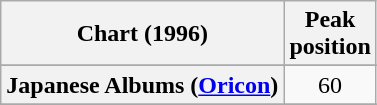<table class="wikitable sortable plainrowheaders" style="text-align:center">
<tr>
<th scope="col">Chart (1996)</th>
<th scope="col">Peak<br>position</th>
</tr>
<tr>
</tr>
<tr>
</tr>
<tr>
</tr>
<tr>
</tr>
<tr>
</tr>
<tr>
</tr>
<tr>
<th scope="row">Japanese Albums (<a href='#'>Oricon</a>)</th>
<td align="center">60</td>
</tr>
<tr>
</tr>
<tr>
</tr>
<tr>
</tr>
<tr>
</tr>
<tr>
</tr>
<tr>
</tr>
<tr>
</tr>
</table>
